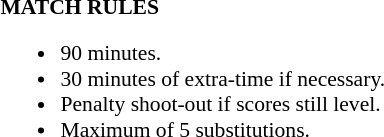<table width=100% style="font-size: 90%">
<tr>
<td width=50% valign=top><br><strong>MATCH RULES</strong><ul><li>90 minutes.</li><li>30 minutes of extra-time if necessary.</li><li>Penalty shoot-out if scores still level.</li><li>Maximum of 5 substitutions.</li></ul></td>
</tr>
</table>
